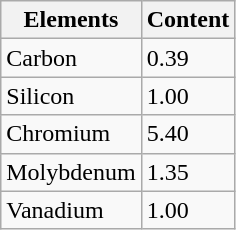<table class="wikitable">
<tr>
<th>Elements</th>
<th>Content</th>
</tr>
<tr>
<td>Carbon</td>
<td>0.39</td>
</tr>
<tr>
<td>Silicon</td>
<td>1.00</td>
</tr>
<tr>
<td>Chromium</td>
<td>5.40</td>
</tr>
<tr>
<td>Molybdenum</td>
<td>1.35</td>
</tr>
<tr>
<td>Vanadium</td>
<td>1.00</td>
</tr>
</table>
